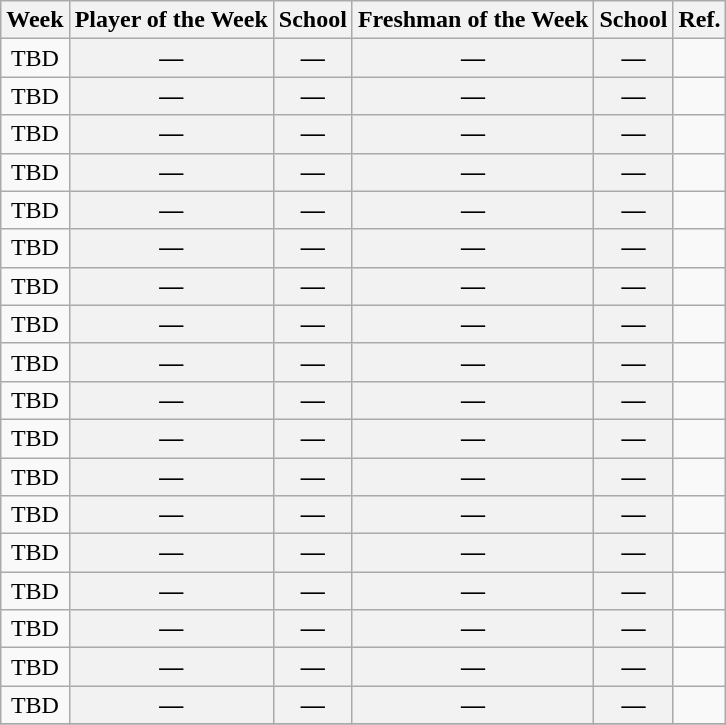<table class=wikitable style="text-align:center">
<tr>
<th>Week</th>
<th>Player of the Week</th>
<th>School</th>
<th>Freshman of the Week</th>
<th>School</th>
<th>Ref.</th>
</tr>
<tr>
<td>TBD</td>
<th>―</th>
<th>―</th>
<th>―</th>
<th>―</th>
<td></td>
</tr>
<tr>
<td>TBD</td>
<th>―</th>
<th>―</th>
<th>―</th>
<th>―</th>
<td></td>
</tr>
<tr>
<td>TBD</td>
<th>―</th>
<th>―</th>
<th>―</th>
<th>―</th>
<td></td>
</tr>
<tr>
<td>TBD</td>
<th>―</th>
<th>―</th>
<th>―</th>
<th>―</th>
<td></td>
</tr>
<tr>
<td>TBD</td>
<th>―</th>
<th>―</th>
<th>―</th>
<th>―</th>
<td></td>
</tr>
<tr>
<td>TBD</td>
<th>―</th>
<th>―</th>
<th>―</th>
<th>―</th>
<td></td>
</tr>
<tr>
<td>TBD</td>
<th>―</th>
<th>―</th>
<th>―</th>
<th>―</th>
<td></td>
</tr>
<tr>
<td>TBD</td>
<th>―</th>
<th>―</th>
<th>―</th>
<th>―</th>
<td></td>
</tr>
<tr>
<td>TBD</td>
<th>―</th>
<th>―</th>
<th>―</th>
<th>―</th>
<td></td>
</tr>
<tr>
<td>TBD</td>
<th>―</th>
<th>―</th>
<th>―</th>
<th>―</th>
<td></td>
</tr>
<tr>
<td>TBD</td>
<th>―</th>
<th>―</th>
<th>―</th>
<th>―</th>
<td></td>
</tr>
<tr>
<td>TBD</td>
<th>―</th>
<th>―</th>
<th>―</th>
<th>―</th>
<td></td>
</tr>
<tr>
<td>TBD</td>
<th>―</th>
<th>―</th>
<th>―</th>
<th>―</th>
<td></td>
</tr>
<tr>
<td>TBD</td>
<th>―</th>
<th>―</th>
<th>―</th>
<th>―</th>
<td></td>
</tr>
<tr>
<td>TBD</td>
<th>―</th>
<th>―</th>
<th>―</th>
<th>―</th>
<td></td>
</tr>
<tr>
<td>TBD</td>
<th>―</th>
<th>―</th>
<th>―</th>
<th>―</th>
<td></td>
</tr>
<tr>
<td>TBD</td>
<th>―</th>
<th>―</th>
<th>―</th>
<th>―</th>
<td></td>
</tr>
<tr>
<td>TBD</td>
<th>―</th>
<th>―</th>
<th>―</th>
<th>―</th>
<td></td>
</tr>
<tr>
</tr>
</table>
